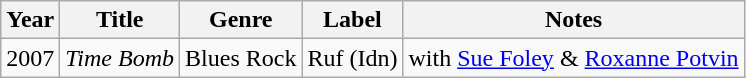<table class="wikitable">
<tr>
<th>Year</th>
<th>Title</th>
<th>Genre</th>
<th>Label</th>
<th>Notes</th>
</tr>
<tr>
<td>2007</td>
<td><em>Time Bomb</em></td>
<td>Blues  Rock</td>
<td>Ruf (Idn)</td>
<td>with  <a href='#'>Sue Foley</a> & <a href='#'>Roxanne Potvin</a></td>
</tr>
</table>
